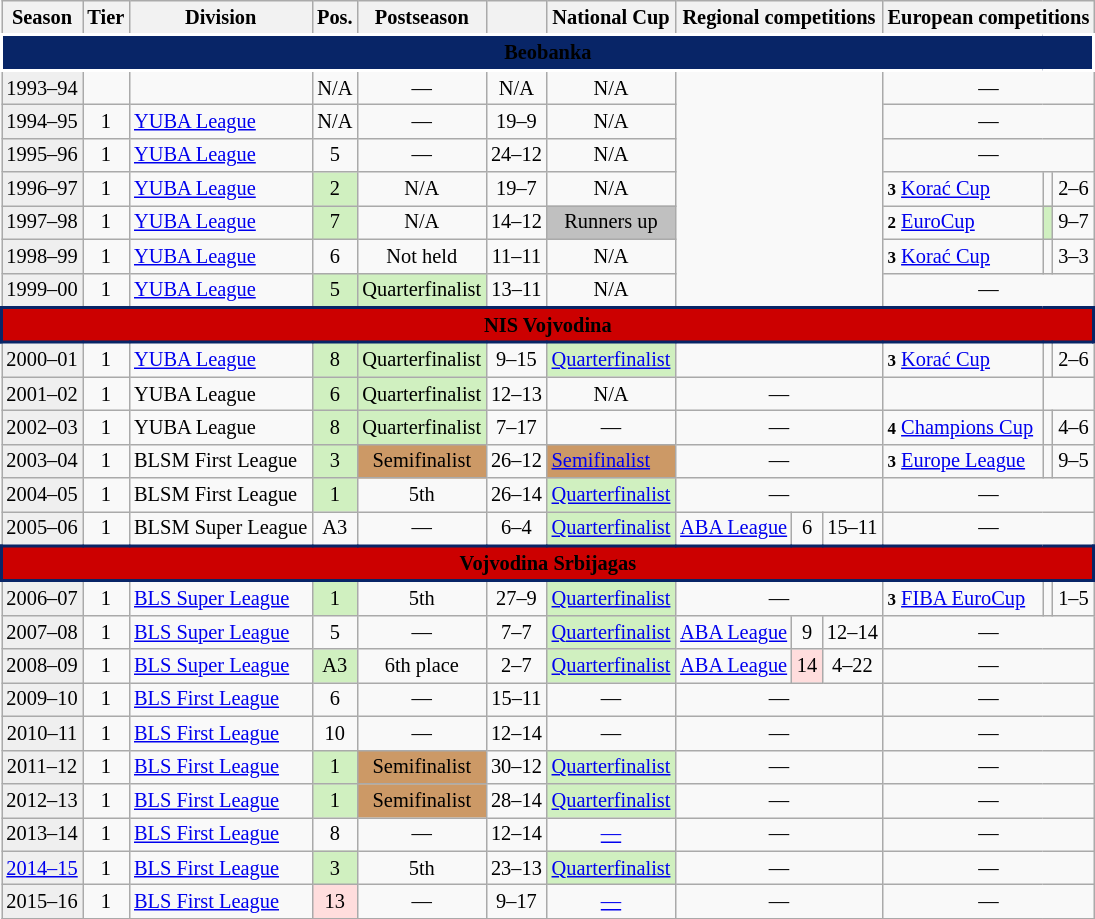<table class="wikitable" style="font-size:85%; text-align:center">
<tr>
<th>Season</th>
<th>Tier</th>
<th>Division</th>
<th>Pos.</th>
<th>Postseason</th>
<th></th>
<th>National Cup</th>
<th colspan=3>Regional competitions</th>
<th colspan=3>European competitions</th>
</tr>
<tr>
<td colspan="14" class="unsortable" align="center" style="border:2px solid #FFFFFF; background-color:#082567"><span><strong>Beobanka</strong></span></td>
</tr>
<tr>
<td bgcolor=#efefef>1993–94</td>
<td></td>
<td align=left></td>
<td>N/A</td>
<td>—</td>
<td>N/A</td>
<td>N/A</td>
<td colspan=3 rowspan=7></td>
<td colspan=3>—</td>
</tr>
<tr>
<td bgcolor=#efefef>1994–95</td>
<td>1</td>
<td align=left><a href='#'>YUBA League</a></td>
<td>N/A</td>
<td>—</td>
<td>19–9</td>
<td>N/A</td>
<td colspan=3>—</td>
</tr>
<tr>
<td bgcolor=#efefef>1995–96</td>
<td>1</td>
<td align=left><a href='#'>YUBA League</a></td>
<td>5</td>
<td>—</td>
<td>24–12</td>
<td>N/A</td>
<td colspan=3>—</td>
</tr>
<tr>
<td bgcolor=#efefef>1996–97</td>
<td>1</td>
<td align=left><a href='#'>YUBA League</a></td>
<td bgcolor=#D0F0C0>2</td>
<td>N/A</td>
<td>19–7</td>
<td>N/A</td>
<td align=left><small><strong>3</strong></small> <a href='#'>Korać Cup</a></td>
<td></td>
<td>2–6</td>
</tr>
<tr>
<td bgcolor=#efefef>1997–98</td>
<td>1</td>
<td align=left><a href='#'>YUBA League</a></td>
<td bgcolor=#D0F0C0>7</td>
<td>N/A</td>
<td>14–12</td>
<td bgcolor=silver>Runners up</td>
<td align=left><small><strong>2</strong></small> <a href='#'>EuroCup</a></td>
<td bgcolor=#D0F0C0></td>
<td>9–7</td>
</tr>
<tr>
<td bgcolor=#efefef>1998–99</td>
<td>1</td>
<td align=left><a href='#'>YUBA League</a></td>
<td>6</td>
<td>Not held</td>
<td>11–11</td>
<td>N/A</td>
<td align=left><small><strong>3</strong></small> <a href='#'>Korać Cup</a></td>
<td></td>
<td>3–3</td>
</tr>
<tr>
<td bgcolor=#efefef>1999–00</td>
<td>1</td>
<td align=left><a href='#'>YUBA League</a></td>
<td bgcolor=#D0F0C0>5</td>
<td bgcolor=#D0F0C0>Quarterfinalist</td>
<td>13–11</td>
<td>N/A</td>
<td colspan=3>—</td>
</tr>
<tr>
<td colspan="14" class="unsortable" align="center" style="border:2px solid #082567; background-color:#CC0000"><span><strong>NIS Vojvodina</strong></span></td>
</tr>
<tr>
<td bgcolor=#efefef>2000–01</td>
<td>1</td>
<td align=left><a href='#'>YUBA League</a></td>
<td bgcolor=#D0F0C0>8</td>
<td bgcolor=#D0F0C0>Quarterfinalist</td>
<td>9–15</td>
<td align=left bgcolor=#D0F0C0><a href='#'>Quarterfinalist</a></td>
<td colspan=3></td>
<td align=left><small><strong>3</strong></small> <a href='#'>Korać Cup</a></td>
<td></td>
<td>2–6</td>
</tr>
<tr>
<td bgcolor=#efefef>2001–02</td>
<td>1</td>
<td align=left>YUBA League</td>
<td bgcolor=#D0F0C0>6</td>
<td bgcolor=#D0F0C0>Quarterfinalist</td>
<td>12–13</td>
<td>N/A</td>
<td colspan=3>—</td>
<td></td>
</tr>
<tr>
<td bgcolor=#efefef>2002–03</td>
<td>1</td>
<td align=left>YUBA League</td>
<td bgcolor=#D0F0C0>8</td>
<td bgcolor=#D0F0C0>Quarterfinalist</td>
<td>7–17</td>
<td>—</td>
<td colspan=3>—</td>
<td align=left><small><strong>4</strong></small> <a href='#'>Champions Cup</a></td>
<td></td>
<td>4–6</td>
</tr>
<tr>
<td bgcolor=#efefef>2003–04</td>
<td>1</td>
<td align=left>BLSM First League</td>
<td bgcolor=#D0F0C0>3</td>
<td bgcolor=#cc9966>Semifinalist</td>
<td>26–12</td>
<td align=left bgcolor=#cc9966><a href='#'>Semifinalist</a></td>
<td colspan=3>—</td>
<td align=left><small><strong>3</strong></small> <a href='#'>Europe League</a></td>
<td></td>
<td>9–5</td>
</tr>
<tr>
<td bgcolor=#efefef>2004–05</td>
<td>1</td>
<td align=left>BLSM First League</td>
<td bgcolor=#D0F0C0>1</td>
<td> 5th</td>
<td>26–14</td>
<td align=left bgcolor=#D0F0C0><a href='#'>Quarterfinalist</a></td>
<td colspan=3>—</td>
<td colspan=3>—</td>
</tr>
<tr>
<td bgcolor=#efefef>2005–06</td>
<td>1</td>
<td align=left>BLSM Super League</td>
<td>A3</td>
<td>—</td>
<td>6–4</td>
<td align=left bgcolor=#D0F0C0><a href='#'>Quarterfinalist</a></td>
<td align=left><a href='#'>ABA League</a></td>
<td>6</td>
<td>15–11</td>
<td colspan=3>—</td>
</tr>
<tr>
<td colspan="14" class="unsortable" align="center" style="border:2px solid #082567; background-color:#CC0000"><span><strong>Vojvodina Srbijagas</strong></span></td>
</tr>
<tr>
<td bgcolor=#efefef>2006–07</td>
<td>1</td>
<td align=left><a href='#'>BLS Super League</a></td>
<td bgcolor=#D0F0C0>1</td>
<td> 5th</td>
<td>27–9</td>
<td align=left bgcolor=#D0F0C0><a href='#'>Quarterfinalist</a></td>
<td colspan=3>—</td>
<td align=left><small><strong>3</strong></small> <a href='#'>FIBA EuroCup</a></td>
<td></td>
<td>1–5</td>
</tr>
<tr>
<td bgcolor=#efefef>2007–08</td>
<td>1</td>
<td align=left><a href='#'>BLS Super League</a></td>
<td>5</td>
<td>—</td>
<td>7–7</td>
<td align=left bgcolor=#D0F0C0><a href='#'>Quarterfinalist</a></td>
<td align=left><a href='#'>ABA League</a></td>
<td>9</td>
<td>12–14</td>
<td colspan=3>—</td>
</tr>
<tr>
<td bgcolor=#efefef>2008–09</td>
<td>1</td>
<td align=left><a href='#'>BLS Super League</a></td>
<td bgcolor=#D0F0C0>A3</td>
<td>6th place</td>
<td>2–7</td>
<td align=left bgcolor=#D0F0C0><a href='#'>Quarterfinalist</a></td>
<td align=left><a href='#'>ABA League</a></td>
<td bgcolor=#ffdddd>14</td>
<td>4–22</td>
<td colspan=3>—</td>
</tr>
<tr>
<td bgcolor=#efefef>2009–10</td>
<td>1</td>
<td align=left><a href='#'>BLS First League</a></td>
<td>6</td>
<td>—</td>
<td>15–11</td>
<td>—</td>
<td colspan=3>—</td>
<td colspan=3>—</td>
</tr>
<tr>
<td bgcolor=#efefef>2010–11</td>
<td>1</td>
<td align=left><a href='#'>BLS First League</a></td>
<td>10</td>
<td>—</td>
<td>12–14</td>
<td>—</td>
<td colspan=3>—</td>
<td colspan=3>—</td>
</tr>
<tr>
<td bgcolor=#efefef>2011–12</td>
<td>1</td>
<td align=left><a href='#'>BLS First League</a></td>
<td bgcolor=#D0F0C0>1</td>
<td bgcolor=#cc9966>Semifinalist</td>
<td>30–12</td>
<td align=left bgcolor=#D0F0C0><a href='#'>Quarterfinalist</a></td>
<td colspan=3>—</td>
<td colspan=3>—</td>
</tr>
<tr>
<td bgcolor=#efefef>2012–13</td>
<td>1</td>
<td align=left><a href='#'>BLS First League</a></td>
<td bgcolor=#D0F0C0>1</td>
<td bgcolor=#cc9966>Semifinalist</td>
<td>28–14</td>
<td align=left bgcolor=#D0F0C0><a href='#'>Quarterfinalist</a></td>
<td colspan=3>—</td>
<td colspan=3>—</td>
</tr>
<tr>
<td bgcolor=#efefef>2013–14</td>
<td>1</td>
<td align=left><a href='#'>BLS First League</a></td>
<td>8</td>
<td>—</td>
<td>12–14</td>
<td align=center><a href='#'>—</a></td>
<td colspan=3>—</td>
<td colspan=3>—</td>
</tr>
<tr>
<td bgcolor=#efefef><a href='#'>2014–15</a></td>
<td>1</td>
<td align=left><a href='#'>BLS First League</a></td>
<td bgcolor=#D0F0C0>3</td>
<td> 5th</td>
<td>23–13</td>
<td align=left bgcolor=#D0F0C0><a href='#'>Quarterfinalist</a></td>
<td colspan=3>—</td>
<td colspan=3>—</td>
</tr>
<tr>
<td bgcolor=#efefef>2015–16</td>
<td>1</td>
<td align=left><a href='#'>BLS First League</a></td>
<td bgcolor=#ffdddd>13</td>
<td>—</td>
<td>9–17</td>
<td align=center><a href='#'>—</a></td>
<td colspan=3>—</td>
<td colspan=3>—</td>
</tr>
<tr>
</tr>
</table>
